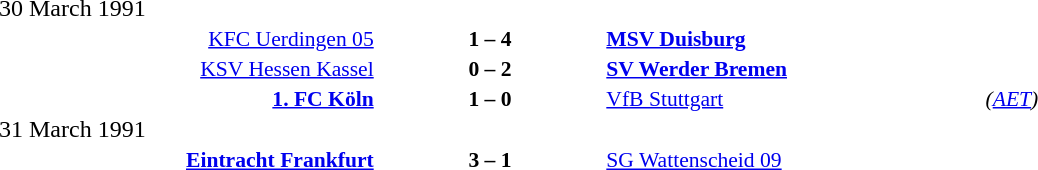<table width=100% cellspacing=1>
<tr>
<th width=20%></th>
<th width=12%></th>
<th width=20%></th>
<th></th>
</tr>
<tr>
<td>30 March 1991</td>
</tr>
<tr style=font-size:90%>
<td align=right><a href='#'>KFC Uerdingen 05</a></td>
<td align=center><strong>1 – 4</strong></td>
<td><strong><a href='#'>MSV Duisburg</a></strong></td>
</tr>
<tr style=font-size:90%>
<td align=right><a href='#'>KSV Hessen Kassel</a></td>
<td align=center><strong>0 – 2</strong></td>
<td><strong><a href='#'>SV Werder Bremen</a></strong></td>
</tr>
<tr style=font-size:90%>
<td align=right><strong><a href='#'>1. FC Köln</a></strong></td>
<td align=center><strong>1 – 0</strong></td>
<td><a href='#'>VfB Stuttgart</a></td>
<td><em>(<a href='#'>AET</a>)</em></td>
</tr>
<tr>
<td>31 March 1991</td>
</tr>
<tr style=font-size:90%>
<td align=right><strong><a href='#'>Eintracht Frankfurt</a></strong></td>
<td align=center><strong>3 – 1</strong></td>
<td><a href='#'>SG Wattenscheid 09</a></td>
</tr>
</table>
